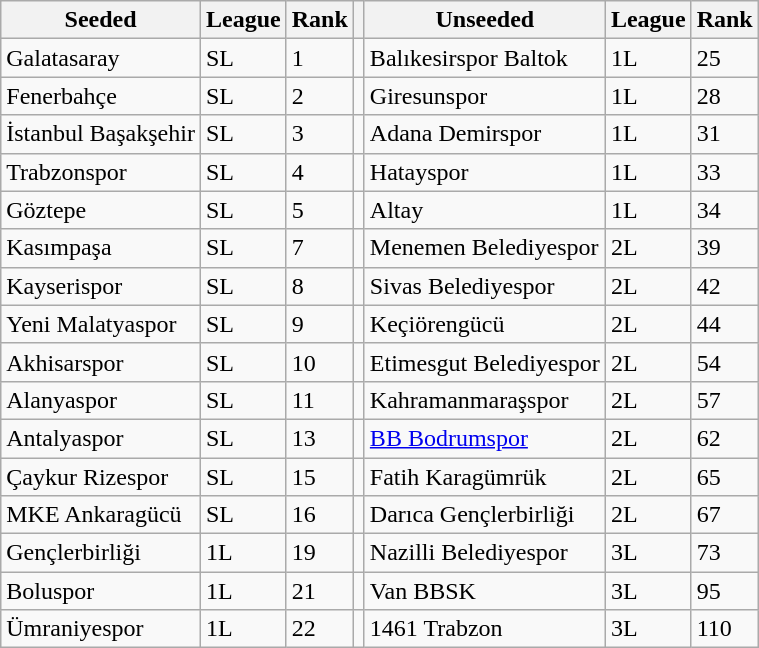<table class="wikitable">
<tr>
<th>Seeded</th>
<th>League</th>
<th>Rank</th>
<th></th>
<th>Unseeded</th>
<th>League</th>
<th>Rank</th>
</tr>
<tr>
<td>Galatasaray</td>
<td>SL</td>
<td>1</td>
<td></td>
<td>Balıkesirspor Baltok</td>
<td>1L</td>
<td>25</td>
</tr>
<tr>
<td>Fenerbahçe</td>
<td>SL</td>
<td>2</td>
<td></td>
<td>Giresunspor</td>
<td>1L</td>
<td>28</td>
</tr>
<tr>
<td>İstanbul Başakşehir</td>
<td>SL</td>
<td>3</td>
<td></td>
<td>Adana Demirspor</td>
<td>1L</td>
<td>31</td>
</tr>
<tr>
<td>Trabzonspor</td>
<td>SL</td>
<td>4</td>
<td></td>
<td>Hatayspor</td>
<td>1L</td>
<td>33</td>
</tr>
<tr>
<td>Göztepe</td>
<td>SL</td>
<td>5</td>
<td></td>
<td>Altay</td>
<td>1L</td>
<td>34</td>
</tr>
<tr>
<td>Kasımpaşa</td>
<td>SL</td>
<td>7</td>
<td></td>
<td>Menemen Belediyespor</td>
<td>2L</td>
<td>39</td>
</tr>
<tr>
<td>Kayserispor</td>
<td>SL</td>
<td>8</td>
<td></td>
<td>Sivas Belediyespor</td>
<td>2L</td>
<td>42</td>
</tr>
<tr>
<td>Yeni Malatyaspor</td>
<td>SL</td>
<td>9</td>
<td></td>
<td>Keçiörengücü</td>
<td>2L</td>
<td>44</td>
</tr>
<tr>
<td>Akhisarspor</td>
<td>SL</td>
<td>10</td>
<td></td>
<td>Etimesgut Belediyespor</td>
<td>2L</td>
<td>54</td>
</tr>
<tr>
<td>Alanyaspor</td>
<td>SL</td>
<td>11</td>
<td></td>
<td>Kahramanmaraşspor</td>
<td>2L</td>
<td>57</td>
</tr>
<tr>
<td>Antalyaspor</td>
<td>SL</td>
<td>13</td>
<td></td>
<td><a href='#'>BB Bodrumspor</a></td>
<td>2L</td>
<td>62</td>
</tr>
<tr>
<td>Çaykur Rizespor</td>
<td>SL</td>
<td>15</td>
<td></td>
<td>Fatih Karagümrük</td>
<td>2L</td>
<td>65</td>
</tr>
<tr>
<td>MKE Ankaragücü</td>
<td>SL</td>
<td>16</td>
<td></td>
<td>Darıca Gençlerbirliği</td>
<td>2L</td>
<td>67</td>
</tr>
<tr>
<td>Gençlerbirliği</td>
<td>1L</td>
<td>19</td>
<td></td>
<td>Nazilli Belediyespor</td>
<td>3L</td>
<td>73</td>
</tr>
<tr>
<td>Boluspor</td>
<td>1L</td>
<td>21</td>
<td></td>
<td>Van BBSK</td>
<td>3L</td>
<td>95</td>
</tr>
<tr>
<td>Ümraniyespor</td>
<td>1L</td>
<td>22</td>
<td></td>
<td>1461 Trabzon</td>
<td>3L</td>
<td>110</td>
</tr>
</table>
